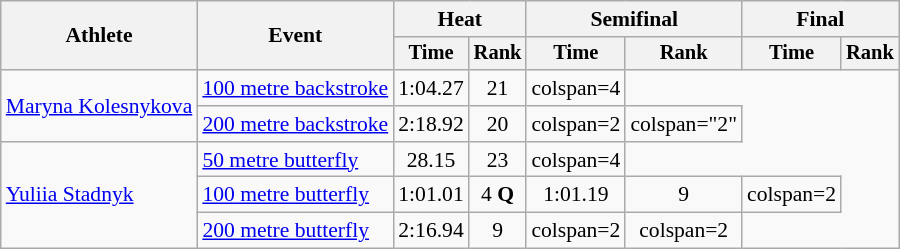<table class=wikitable style="font-size:90%">
<tr>
<th rowspan="2">Athlete</th>
<th rowspan="2">Event</th>
<th colspan="2">Heat</th>
<th colspan="2">Semifinal</th>
<th colspan="2">Final</th>
</tr>
<tr style="font-size:95%">
<th>Time</th>
<th>Rank</th>
<th>Time</th>
<th>Rank</th>
<th>Time</th>
<th>Rank</th>
</tr>
<tr align=center>
<td align=left rowspan=2><a href='#'>Maryna Kolesnykova</a></td>
<td align=left><a href='#'>100 metre backstroke</a></td>
<td>1:04.27</td>
<td>21</td>
<td>colspan=4 </td>
</tr>
<tr align=center>
<td align=left><a href='#'>200 metre backstroke</a></td>
<td>2:18.92</td>
<td>20</td>
<td>colspan=2 </td>
<td>colspan="2" </td>
</tr>
<tr align=center>
<td align=left rowspan=3><a href='#'>Yuliia Stadnyk</a></td>
<td align=left><a href='#'>50 metre butterfly</a></td>
<td>28.15</td>
<td>23</td>
<td>colspan=4 </td>
</tr>
<tr align=center>
<td align=left><a href='#'>100 metre butterfly</a></td>
<td>1:01.01</td>
<td>4 <strong>Q</strong></td>
<td>1:01.19</td>
<td>9</td>
<td>colspan=2 </td>
</tr>
<tr align=center>
<td align=left><a href='#'>200 metre butterfly</a></td>
<td>2:16.94</td>
<td>9</td>
<td>colspan=2 </td>
<td>colspan=2 </td>
</tr>
</table>
